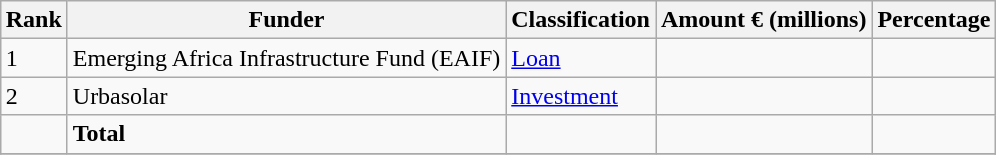<table class="wikitable sortable" style="margin: 0.5em auto">
<tr>
<th>Rank</th>
<th>Funder</th>
<th>Classification</th>
<th>Amount € (millions)</th>
<th>Percentage</th>
</tr>
<tr>
<td>1</td>
<td>Emerging Africa Infrastructure Fund (EAIF)</td>
<td><a href='#'>Loan</a></td>
<td></td>
<td></td>
</tr>
<tr>
<td>2</td>
<td>Urbasolar</td>
<td><a href='#'>Investment</a></td>
<td></td>
<td></td>
</tr>
<tr>
<td></td>
<td><strong>Total</strong></td>
<td></td>
<td></td>
<td></td>
</tr>
<tr>
</tr>
</table>
